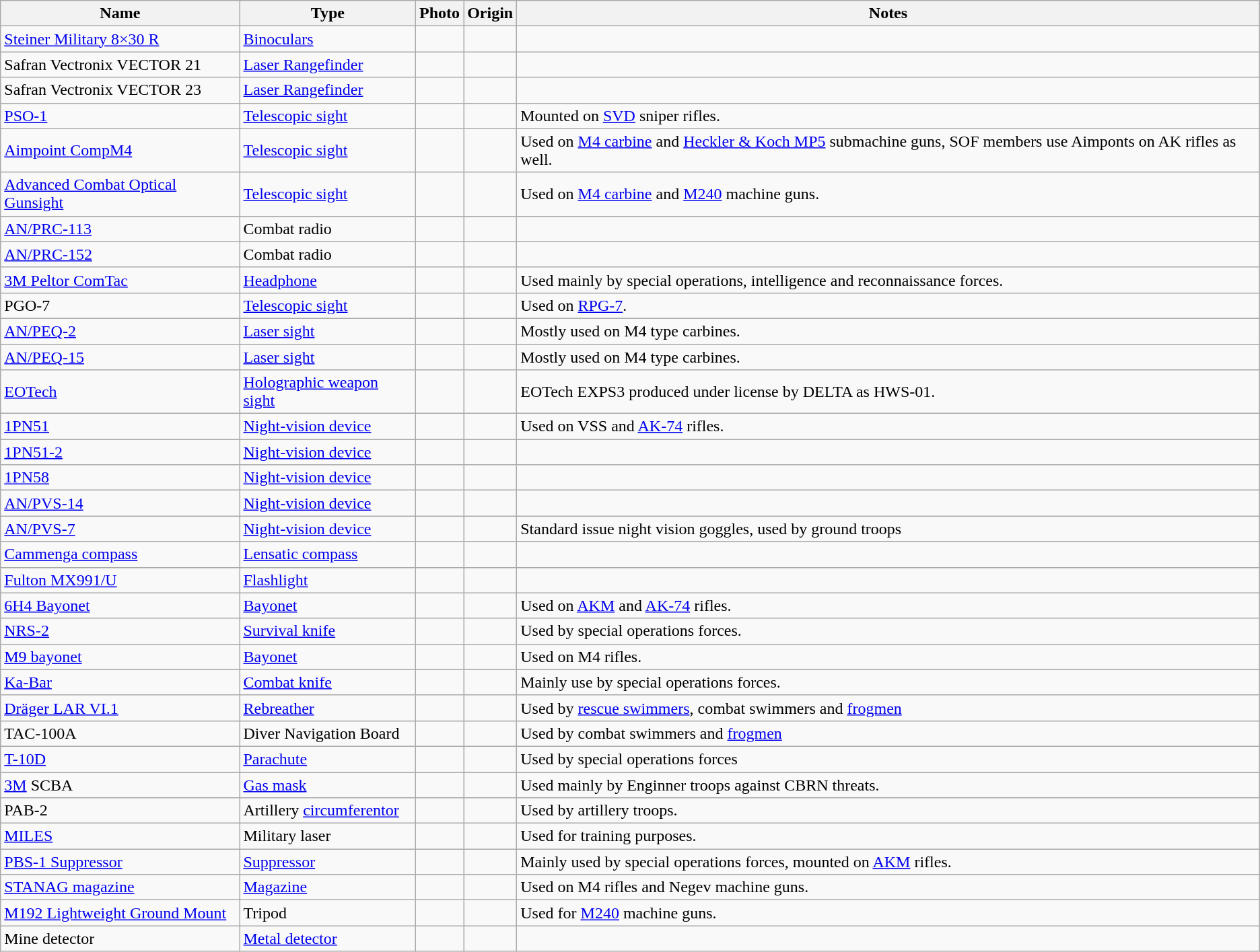<table class="wikitable">
<tr>
<th>Name</th>
<th>Type</th>
<th>Photo</th>
<th>Origin</th>
<th>Notes</th>
</tr>
<tr>
<td><a href='#'>Steiner Military 8×30 R</a></td>
<td><a href='#'>Binoculars</a></td>
<td></td>
<td></td>
<td></td>
</tr>
<tr>
<td>Safran Vectronix VECTOR 21</td>
<td><a href='#'>Laser Rangefinder</a></td>
<td></td>
<td></td>
<td></td>
</tr>
<tr>
<td>Safran Vectronix VECTOR 23</td>
<td><a href='#'>Laser Rangefinder</a></td>
<td></td>
<td></td>
<td></td>
</tr>
<tr>
<td><a href='#'>PSO-1</a></td>
<td><a href='#'>Telescopic sight</a></td>
<td></td>
<td></td>
<td>Mounted on <a href='#'>SVD</a> sniper rifles.</td>
</tr>
<tr>
<td><a href='#'>Aimpoint CompM4</a></td>
<td><a href='#'>Telescopic sight</a></td>
<td></td>
<td></td>
<td>Used on <a href='#'>M4 carbine</a> and <a href='#'>Heckler & Koch MP5</a> submachine guns, SOF members use Aimponts on AK rifles as well.</td>
</tr>
<tr>
<td><a href='#'>Advanced Combat Optical Gunsight</a></td>
<td><a href='#'>Telescopic sight</a></td>
<td></td>
<td></td>
<td>Used on <a href='#'>M4 carbine</a> and <a href='#'>M240</a> machine guns.</td>
</tr>
<tr>
<td><a href='#'>AN/PRC-113</a></td>
<td>Combat radio</td>
<td></td>
<td></td>
<td></td>
</tr>
<tr>
<td><a href='#'>AN/PRC-152</a></td>
<td>Combat radio</td>
<td></td>
<td></td>
<td></td>
</tr>
<tr>
<td><a href='#'>3M Peltor ComTac</a></td>
<td><a href='#'>Headphone</a></td>
<td></td>
<td></td>
<td>Used mainly by special operations, intelligence and reconnaissance forces.</td>
</tr>
<tr>
<td>PGO-7</td>
<td><a href='#'>Telescopic sight</a></td>
<td></td>
<td></td>
<td>Used on <a href='#'>RPG-7</a>.</td>
</tr>
<tr>
<td><a href='#'>AN/PEQ-2</a></td>
<td><a href='#'>Laser sight</a></td>
<td></td>
<td></td>
<td>Mostly used on M4 type carbines.</td>
</tr>
<tr>
<td><a href='#'>AN/PEQ-15</a></td>
<td><a href='#'>Laser sight</a></td>
<td></td>
<td></td>
<td>Mostly used on M4 type carbines.</td>
</tr>
<tr>
<td><a href='#'>EOTech</a></td>
<td><a href='#'>Holographic weapon sight</a></td>
<td></td>
<td></td>
<td>EOTech EXPS3 produced under license by DELTA as HWS-01.</td>
</tr>
<tr>
<td><a href='#'>1PN51</a></td>
<td><a href='#'>Night-vision device</a></td>
<td></td>
<td></td>
<td>Used on VSS and <a href='#'>AK-74</a> rifles.</td>
</tr>
<tr>
<td><a href='#'>1PN51-2</a></td>
<td><a href='#'>Night-vision device</a></td>
<td></td>
<td></td>
<td></td>
</tr>
<tr>
<td><a href='#'>1PN58</a></td>
<td><a href='#'>Night-vision device</a></td>
<td></td>
<td></td>
<td></td>
</tr>
<tr>
<td><a href='#'>AN/PVS-14</a></td>
<td><a href='#'>Night-vision device</a></td>
<td></td>
<td></td>
<td></td>
</tr>
<tr>
<td><a href='#'>AN/PVS-7</a></td>
<td><a href='#'>Night-vision device</a></td>
<td></td>
<td></td>
<td>Standard issue night vision goggles, used by ground troops</td>
</tr>
<tr>
<td><a href='#'>Cammenga compass</a></td>
<td><a href='#'>Lensatic compass</a></td>
<td></td>
<td></td>
<td></td>
</tr>
<tr>
<td><a href='#'>Fulton MX991/U</a></td>
<td><a href='#'>Flashlight</a></td>
<td></td>
<td></td>
<td></td>
</tr>
<tr>
<td><a href='#'>6H4 Bayonet</a></td>
<td><a href='#'>Bayonet</a></td>
<td></td>
<td></td>
<td>Used on <a href='#'>AKM</a> and <a href='#'>AK-74</a> rifles.</td>
</tr>
<tr>
<td><a href='#'>NRS-2</a></td>
<td><a href='#'>Survival knife</a></td>
<td></td>
<td></td>
<td>Used by special operations forces.</td>
</tr>
<tr>
<td><a href='#'>M9 bayonet</a></td>
<td><a href='#'>Bayonet</a></td>
<td></td>
<td></td>
<td>Used on M4 rifles.</td>
</tr>
<tr>
<td><a href='#'>Ka-Bar</a></td>
<td><a href='#'>Combat knife</a></td>
<td></td>
<td></td>
<td>Mainly use by special operations forces.</td>
</tr>
<tr>
<td><a href='#'>Dräger LAR VI.1</a></td>
<td><a href='#'>Rebreather</a></td>
<td></td>
<td></td>
<td>Used by <a href='#'>rescue swimmers</a>, combat swimmers and <a href='#'>frogmen</a></td>
</tr>
<tr>
<td>TAC-100A</td>
<td>Diver Navigation Board</td>
<td></td>
<td></td>
<td>Used by combat swimmers and <a href='#'>frogmen</a></td>
</tr>
<tr>
<td><a href='#'>T-10D</a></td>
<td><a href='#'>Parachute</a></td>
<td></td>
<td></td>
<td>Used by special operations forces</td>
</tr>
<tr>
<td><a href='#'>3M</a> SCBA</td>
<td><a href='#'>Gas mask</a></td>
<td></td>
<td></td>
<td>Used mainly by Enginner troops against CBRN threats.</td>
</tr>
<tr>
<td>PAB-2</td>
<td>Artillery <a href='#'>circumferentor</a></td>
<td></td>
<td></td>
<td>Used by artillery troops.</td>
</tr>
<tr>
<td><a href='#'>MILES</a></td>
<td>Military laser</td>
<td></td>
<td></td>
<td>Used for training purposes.</td>
</tr>
<tr>
<td><a href='#'>PBS-1 Suppressor</a></td>
<td><a href='#'>Suppressor</a></td>
<td></td>
<td></td>
<td>Mainly used by special operations forces, mounted on <a href='#'>AKM</a> rifles.</td>
</tr>
<tr>
<td><a href='#'>STANAG magazine</a></td>
<td><a href='#'>Magazine</a></td>
<td></td>
<td></td>
<td>Used on M4 rifles and Negev machine guns.</td>
</tr>
<tr>
<td><a href='#'>M192 Lightweight Ground Mount</a></td>
<td>Tripod</td>
<td></td>
<td></td>
<td>Used for <a href='#'>M240</a> machine guns.</td>
</tr>
<tr>
<td>Mine detector</td>
<td><a href='#'>Metal detector</a></td>
<td></td>
<td></td>
<td></td>
</tr>
</table>
